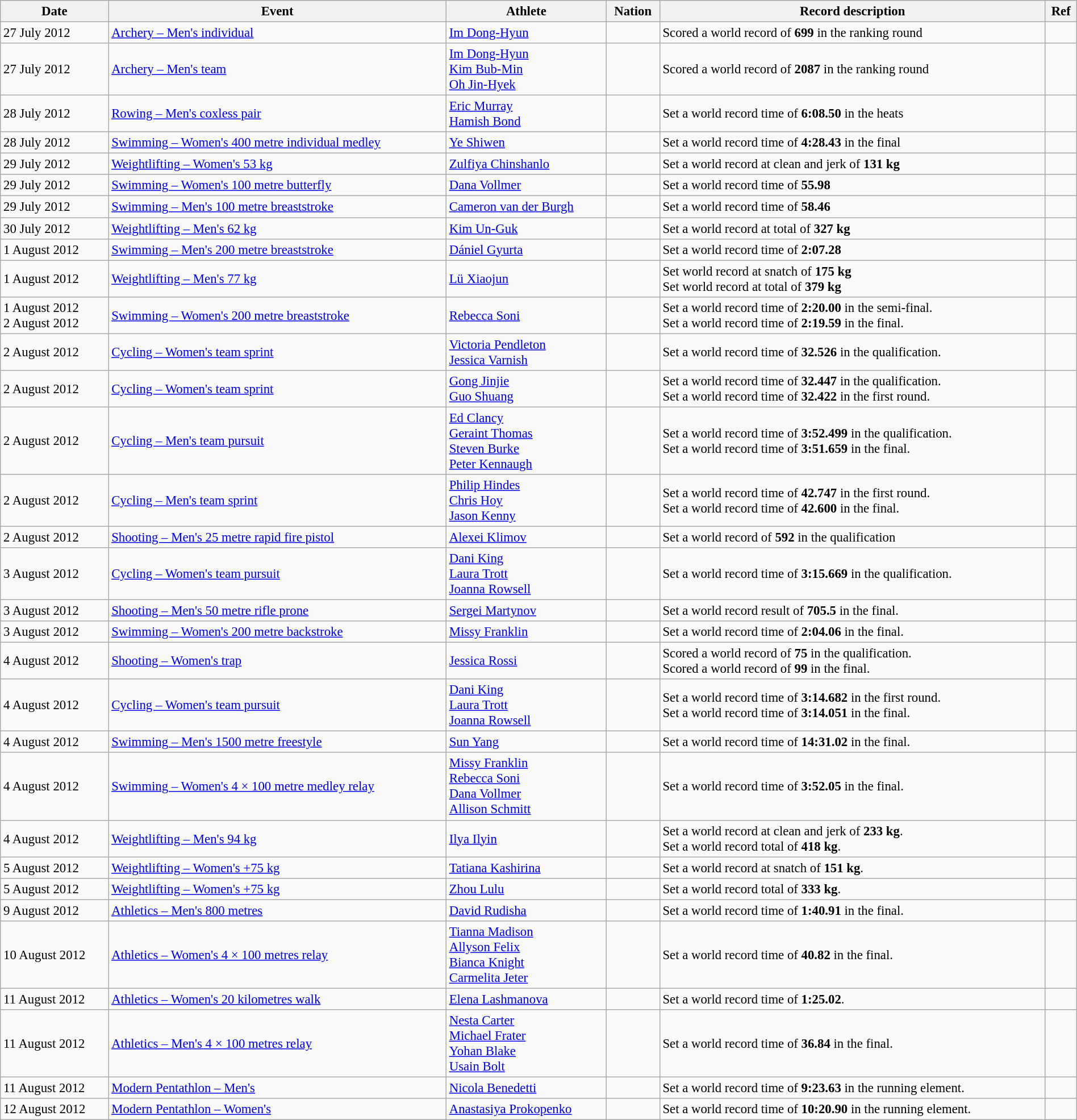<table class="wikitable sortable" style="font-size:95%; width:100%;">
<tr>
<th>Date</th>
<th>Event</th>
<th>Athlete</th>
<th>Nation</th>
<th class="unsortable">Record description</th>
<th class="unsortable">Ref</th>
</tr>
<tr>
<td>27 July 2012</td>
<td><a href='#'>Archery – Men's individual</a></td>
<td><a href='#'>Im Dong-Hyun</a></td>
<td></td>
<td>Scored a world record of <strong>699</strong> in the ranking round</td>
<td></td>
</tr>
<tr>
<td>27 July 2012</td>
<td><a href='#'>Archery – Men's team</a></td>
<td><a href='#'>Im Dong-Hyun</a><br><a href='#'>Kim Bub-Min</a><br><a href='#'>Oh Jin-Hyek</a></td>
<td></td>
<td>Scored a world record of <strong>2087</strong> in the ranking round</td>
<td></td>
</tr>
<tr>
<td>28 July 2012</td>
<td><a href='#'>Rowing – Men's coxless pair</a></td>
<td><a href='#'>Eric Murray</a><br><a href='#'>Hamish Bond</a></td>
<td></td>
<td>Set a world record time of <strong>6:08.50</strong> in the heats</td>
<td></td>
</tr>
<tr>
<td>28 July 2012</td>
<td><a href='#'>Swimming – Women's 400 metre individual medley</a></td>
<td><a href='#'>Ye Shiwen</a></td>
<td></td>
<td>Set a world record time of <strong>4:28.43</strong> in the final</td>
<td></td>
</tr>
<tr>
<td>29 July 2012</td>
<td><a href='#'>Weightlifting – Women's 53 kg</a></td>
<td><a href='#'>Zulfiya Chinshanlo</a></td>
<td></td>
<td>Set a world record at clean and jerk of <strong>131 kg</strong></td>
<td></td>
</tr>
<tr>
<td>29 July 2012</td>
<td><a href='#'>Swimming – Women's 100 metre butterfly</a></td>
<td><a href='#'>Dana Vollmer</a></td>
<td></td>
<td>Set a world record time of <strong>55.98</strong></td>
<td></td>
</tr>
<tr>
<td>29 July 2012</td>
<td><a href='#'>Swimming – Men's 100 metre breaststroke</a></td>
<td><a href='#'>Cameron van der Burgh</a></td>
<td></td>
<td>Set a world record time of <strong>58.46</strong></td>
<td></td>
</tr>
<tr>
<td>30 July 2012</td>
<td><a href='#'>Weightlifting – Men's 62 kg</a></td>
<td><a href='#'>Kim Un-Guk</a></td>
<td></td>
<td>Set a world record at total of <strong>327 kg</strong></td>
<td></td>
</tr>
<tr>
<td>1 August 2012</td>
<td><a href='#'>Swimming – Men's 200 metre breaststroke</a></td>
<td><a href='#'>Dániel Gyurta</a></td>
<td></td>
<td>Set a world record time of <strong>2:07.28</strong></td>
<td></td>
</tr>
<tr>
<td>1 August 2012</td>
<td><a href='#'>Weightlifting – Men's 77 kg</a></td>
<td><a href='#'>Lü Xiaojun</a></td>
<td></td>
<td>Set world record at snatch of <strong>175 kg</strong><br>Set world record at total of <strong>379 kg</strong></td>
<td></td>
</tr>
<tr>
<td>1 August 2012<br> 2 August 2012</td>
<td><a href='#'>Swimming – Women's 200 metre breaststroke</a></td>
<td><a href='#'>Rebecca Soni</a></td>
<td></td>
<td>Set a world record time of <strong>2:20.00</strong> in the semi-final.<br>Set a world record time of <strong>2:19.59</strong> in the final.</td>
<td><br></td>
</tr>
<tr>
<td>2 August 2012</td>
<td><a href='#'>Cycling – Women's team sprint</a></td>
<td><a href='#'>Victoria Pendleton</a><br><a href='#'>Jessica Varnish</a></td>
<td></td>
<td>Set a world record time of <strong>32.526</strong> in the qualification.</td>
<td></td>
</tr>
<tr>
<td>2 August 2012</td>
<td><a href='#'>Cycling – Women's team sprint</a></td>
<td><a href='#'>Gong Jinjie</a><br><a href='#'>Guo Shuang</a></td>
<td></td>
<td>Set a world record time of <strong>32.447</strong> in the qualification.<br>Set a world record time of <strong>32.422</strong> in the first round.</td>
<td></td>
</tr>
<tr>
<td>2 August 2012</td>
<td><a href='#'>Cycling – Men's team pursuit</a></td>
<td><a href='#'>Ed Clancy</a><br><a href='#'>Geraint Thomas</a><br><a href='#'>Steven Burke</a><br><a href='#'>Peter Kennaugh</a></td>
<td></td>
<td>Set a world record time of <strong>3:52.499</strong> in the qualification.<br>Set a world record time of <strong>3:51.659</strong> in the final.</td>
<td></td>
</tr>
<tr>
<td>2 August 2012</td>
<td><a href='#'>Cycling – Men's team sprint</a></td>
<td><a href='#'>Philip Hindes</a><br><a href='#'>Chris Hoy</a><br><a href='#'>Jason Kenny</a></td>
<td></td>
<td>Set a world record time of <strong>42.747</strong> in the first round.<br>Set a world record time of <strong>42.600</strong> in the final.</td>
<td></td>
</tr>
<tr>
<td>2 August 2012</td>
<td><a href='#'>Shooting – Men's 25 metre rapid fire pistol</a></td>
<td><a href='#'>Alexei Klimov</a></td>
<td></td>
<td>Set a world record of <strong>592</strong> in the qualification</td>
<td></td>
</tr>
<tr>
<td>3 August 2012</td>
<td><a href='#'>Cycling – Women's team pursuit</a></td>
<td><a href='#'>Dani King</a><br><a href='#'>Laura Trott</a><br><a href='#'>Joanna Rowsell</a></td>
<td></td>
<td>Set a world record time of <strong>3:15.669</strong> in the qualification.</td>
<td></td>
</tr>
<tr>
<td>3 August 2012</td>
<td><a href='#'>Shooting – Men's 50 metre rifle prone</a></td>
<td><a href='#'>Sergei Martynov</a></td>
<td></td>
<td>Set a world record result of <strong>705.5</strong> in the final.</td>
<td></td>
</tr>
<tr>
<td>3 August 2012</td>
<td><a href='#'>Swimming – Women's 200 metre backstroke</a></td>
<td><a href='#'>Missy Franklin</a></td>
<td></td>
<td>Set a world record time of <strong>2:04.06</strong> in the final.</td>
<td></td>
</tr>
<tr>
<td>4 August 2012</td>
<td><a href='#'>Shooting – Women's trap</a></td>
<td><a href='#'>Jessica Rossi</a></td>
<td></td>
<td>Scored a world record of <strong>75</strong> in the qualification. <br> Scored a world record of <strong>99</strong> in the final.</td>
<td></td>
</tr>
<tr>
<td>4 August 2012</td>
<td><a href='#'>Cycling – Women's team pursuit</a></td>
<td><a href='#'>Dani King</a><br><a href='#'>Laura Trott</a><br><a href='#'>Joanna Rowsell</a></td>
<td></td>
<td>Set a world record time of <strong>3:14.682</strong> in the first round. <br> Set a world record time of <strong>3:14.051</strong> in the final.</td>
<td></td>
</tr>
<tr>
<td>4 August 2012</td>
<td><a href='#'>Swimming – Men's 1500 metre freestyle</a></td>
<td><a href='#'>Sun Yang</a></td>
<td></td>
<td>Set a world record time of <strong>14:31.02</strong> in the final.</td>
<td></td>
</tr>
<tr>
<td>4 August 2012</td>
<td><a href='#'>Swimming – Women's 4 × 100 metre medley relay</a></td>
<td><a href='#'>Missy Franklin</a><br><a href='#'>Rebecca Soni</a><br><a href='#'>Dana Vollmer</a><br><a href='#'>Allison Schmitt</a></td>
<td></td>
<td>Set a world record time of <strong>3:52.05</strong> in the final.</td>
<td></td>
</tr>
<tr>
<td>4 August 2012</td>
<td><a href='#'>Weightlifting – Men's 94 kg</a></td>
<td><a href='#'>Ilya Ilyin</a></td>
<td></td>
<td>Set a world record at clean and jerk of <strong>233 kg</strong>.<br>Set a world record total of <strong>418 kg</strong>.</td>
<td></td>
</tr>
<tr>
<td>5 August 2012</td>
<td><a href='#'>Weightlifting – Women's +75 kg</a></td>
<td><a href='#'>Tatiana Kashirina</a></td>
<td></td>
<td>Set a world record at snatch of <strong>151 kg</strong>.</td>
<td></td>
</tr>
<tr>
<td>5 August 2012</td>
<td><a href='#'>Weightlifting – Women's +75 kg</a></td>
<td><a href='#'>Zhou Lulu</a></td>
<td></td>
<td>Set a world record total of <strong>333 kg</strong>.</td>
<td></td>
</tr>
<tr>
<td>9 August 2012</td>
<td><a href='#'>Athletics – Men's 800 metres</a></td>
<td><a href='#'>David Rudisha</a></td>
<td></td>
<td>Set a world record time of <strong>1:40.91</strong> in the final.</td>
<td></td>
</tr>
<tr>
<td>10 August 2012</td>
<td><a href='#'>Athletics – Women's 4 × 100 metres relay</a></td>
<td><a href='#'>Tianna Madison</a><br><a href='#'>Allyson Felix</a><br><a href='#'>Bianca Knight</a><br><a href='#'>Carmelita Jeter</a></td>
<td></td>
<td>Set a world record time of <strong>40.82</strong> in the final.</td>
<td></td>
</tr>
<tr>
<td>11 August 2012</td>
<td><a href='#'>Athletics – Women's 20 kilometres walk</a></td>
<td><a href='#'>Elena Lashmanova</a></td>
<td></td>
<td>Set a world record time of <strong>1:25.02</strong>.</td>
<td></td>
</tr>
<tr>
<td>11 August 2012</td>
<td><a href='#'>Athletics – Men's 4 × 100 metres relay</a></td>
<td><a href='#'>Nesta Carter</a> <br> <a href='#'>Michael Frater</a> <br> <a href='#'>Yohan Blake</a> <br> <a href='#'>Usain Bolt</a></td>
<td></td>
<td>Set a world record time of <strong>36.84</strong> in the final.</td>
<td></td>
</tr>
<tr>
<td>11 August 2012</td>
<td><a href='#'>Modern Pentathlon – Men's</a></td>
<td><a href='#'>Nicola Benedetti</a></td>
<td></td>
<td>Set a world record time of <strong>9:23.63</strong> in the running element.</td>
<td></td>
</tr>
<tr>
<td>12 August 2012</td>
<td><a href='#'>Modern Pentathlon – Women's</a></td>
<td><a href='#'>Anastasiya Prokopenko</a></td>
<td></td>
<td>Set a world record time of <strong>10:20.90</strong> in the running element.</td>
<td></td>
</tr>
</table>
